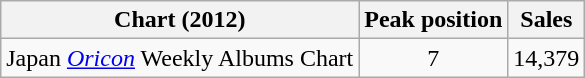<table class="wikitable">
<tr>
<th>Chart (2012)</th>
<th>Peak position</th>
<th>Sales</th>
</tr>
<tr>
<td>Japan <em><a href='#'>Oricon</a></em> Weekly Albums Chart</td>
<td style="text-align:center;">7</td>
<td style="text-align:center;">14,379</td>
</tr>
</table>
